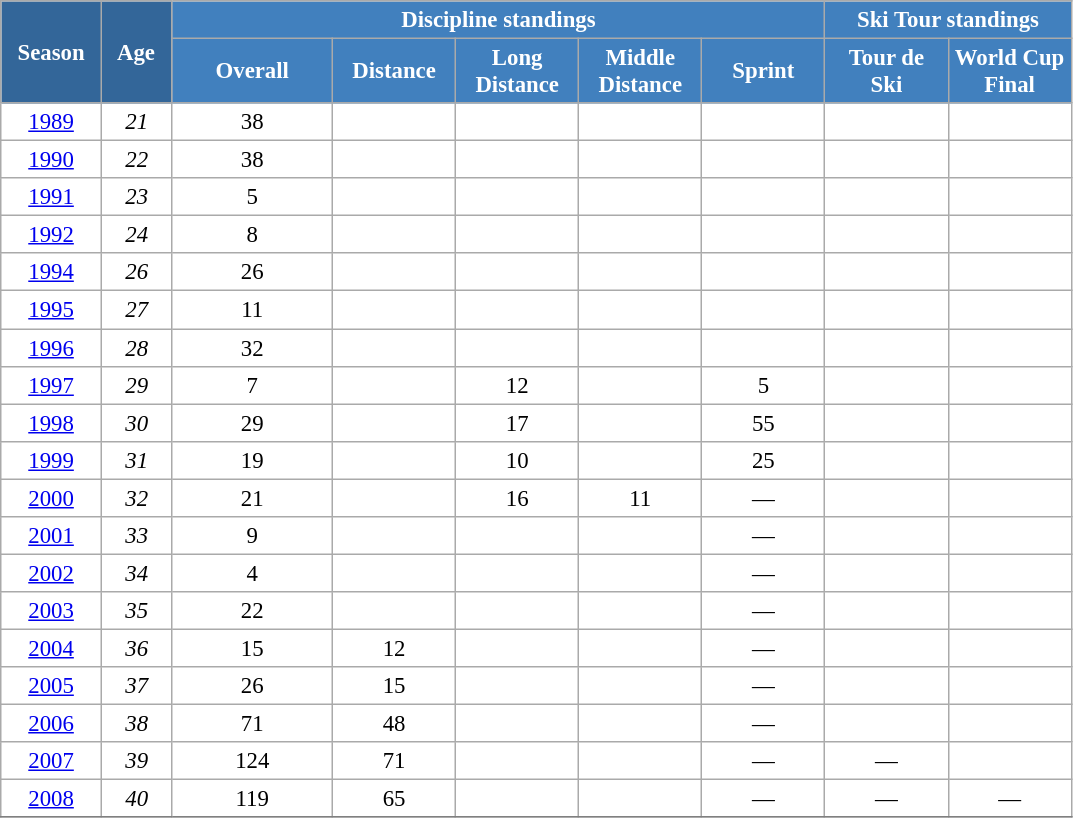<table class="wikitable" style="font-size:95%; text-align:center; border:grey solid 1px; border-collapse:collapse; background:#ffffff;">
<tr>
<th style="background-color:#369; color:white; width:60px;" rowspan="2"> Season </th>
<th style="background-color:#369; color:white; width:40px;" rowspan="2"> Age </th>
<th style="background-color:#4180be; color:white;" colspan="5">Discipline standings</th>
<th style="background-color:#4180be; color:white;" colspan="2">Ski Tour standings</th>
</tr>
<tr>
<th style="background-color:#4180be; color:white; width:100px;">Overall</th>
<th style="background-color:#4180be; color:white; width:75px;">Distance</th>
<th style="background-color:#4180be; color:white; width:75px;">Long Distance</th>
<th style="background-color:#4180be; color:white; width:75px;">Middle Distance</th>
<th style="background-color:#4180be; color:white; width:75px;">Sprint</th>
<th style="background-color:#4180be; color:white; width:75px;">Tour de<br>Ski</th>
<th style="background-color:#4180be; color:white; width:75px;">World Cup<br>Final</th>
</tr>
<tr>
<td><a href='#'>1989</a></td>
<td><em>21</em></td>
<td>38</td>
<td></td>
<td></td>
<td></td>
<td></td>
<td></td>
<td></td>
</tr>
<tr>
<td><a href='#'>1990</a></td>
<td><em>22</em></td>
<td>38</td>
<td></td>
<td></td>
<td></td>
<td></td>
<td></td>
<td></td>
</tr>
<tr>
<td><a href='#'>1991</a></td>
<td><em>23</em></td>
<td>5</td>
<td></td>
<td></td>
<td></td>
<td></td>
<td></td>
<td></td>
</tr>
<tr>
<td><a href='#'>1992</a></td>
<td><em>24</em></td>
<td>8</td>
<td></td>
<td></td>
<td></td>
<td></td>
<td></td>
<td></td>
</tr>
<tr>
<td><a href='#'>1994</a></td>
<td><em>26</em></td>
<td>26</td>
<td></td>
<td></td>
<td></td>
<td></td>
<td></td>
<td></td>
</tr>
<tr>
<td><a href='#'>1995</a></td>
<td><em>27</em></td>
<td>11</td>
<td></td>
<td></td>
<td></td>
<td></td>
<td></td>
<td></td>
</tr>
<tr>
<td><a href='#'>1996</a></td>
<td><em>28</em></td>
<td>32</td>
<td></td>
<td></td>
<td></td>
<td></td>
<td></td>
<td></td>
</tr>
<tr>
<td><a href='#'>1997</a></td>
<td><em>29</em></td>
<td>7</td>
<td></td>
<td>12</td>
<td></td>
<td>5</td>
<td></td>
<td></td>
</tr>
<tr>
<td><a href='#'>1998</a></td>
<td><em>30</em></td>
<td>29</td>
<td></td>
<td>17</td>
<td></td>
<td>55</td>
<td></td>
<td></td>
</tr>
<tr>
<td><a href='#'>1999</a></td>
<td><em>31</em></td>
<td>19</td>
<td></td>
<td>10</td>
<td></td>
<td>25</td>
<td></td>
<td></td>
</tr>
<tr>
<td><a href='#'>2000</a></td>
<td><em>32</em></td>
<td>21</td>
<td></td>
<td>16</td>
<td>11</td>
<td>—</td>
<td></td>
<td></td>
</tr>
<tr>
<td><a href='#'>2001</a></td>
<td><em>33</em></td>
<td>9</td>
<td></td>
<td></td>
<td></td>
<td>—</td>
<td></td>
<td></td>
</tr>
<tr>
<td><a href='#'>2002</a></td>
<td><em>34</em></td>
<td>4</td>
<td></td>
<td></td>
<td></td>
<td>—</td>
<td></td>
<td></td>
</tr>
<tr>
<td><a href='#'>2003</a></td>
<td><em>35</em></td>
<td>22</td>
<td></td>
<td></td>
<td></td>
<td>—</td>
<td></td>
<td></td>
</tr>
<tr>
<td><a href='#'>2004</a></td>
<td><em>36</em></td>
<td>15</td>
<td>12</td>
<td></td>
<td></td>
<td>—</td>
<td></td>
<td></td>
</tr>
<tr>
<td><a href='#'>2005</a></td>
<td><em>37</em></td>
<td>26</td>
<td>15</td>
<td></td>
<td></td>
<td>—</td>
<td></td>
<td></td>
</tr>
<tr>
<td><a href='#'>2006</a></td>
<td><em>38</em></td>
<td>71</td>
<td>48</td>
<td></td>
<td></td>
<td>—</td>
<td></td>
<td></td>
</tr>
<tr>
<td><a href='#'>2007</a></td>
<td><em>39</em></td>
<td>124</td>
<td>71</td>
<td></td>
<td></td>
<td>—</td>
<td>—</td>
<td></td>
</tr>
<tr>
<td><a href='#'>2008</a></td>
<td><em>40</em></td>
<td>119</td>
<td>65</td>
<td></td>
<td></td>
<td>—</td>
<td>—</td>
<td>—</td>
</tr>
<tr>
</tr>
</table>
